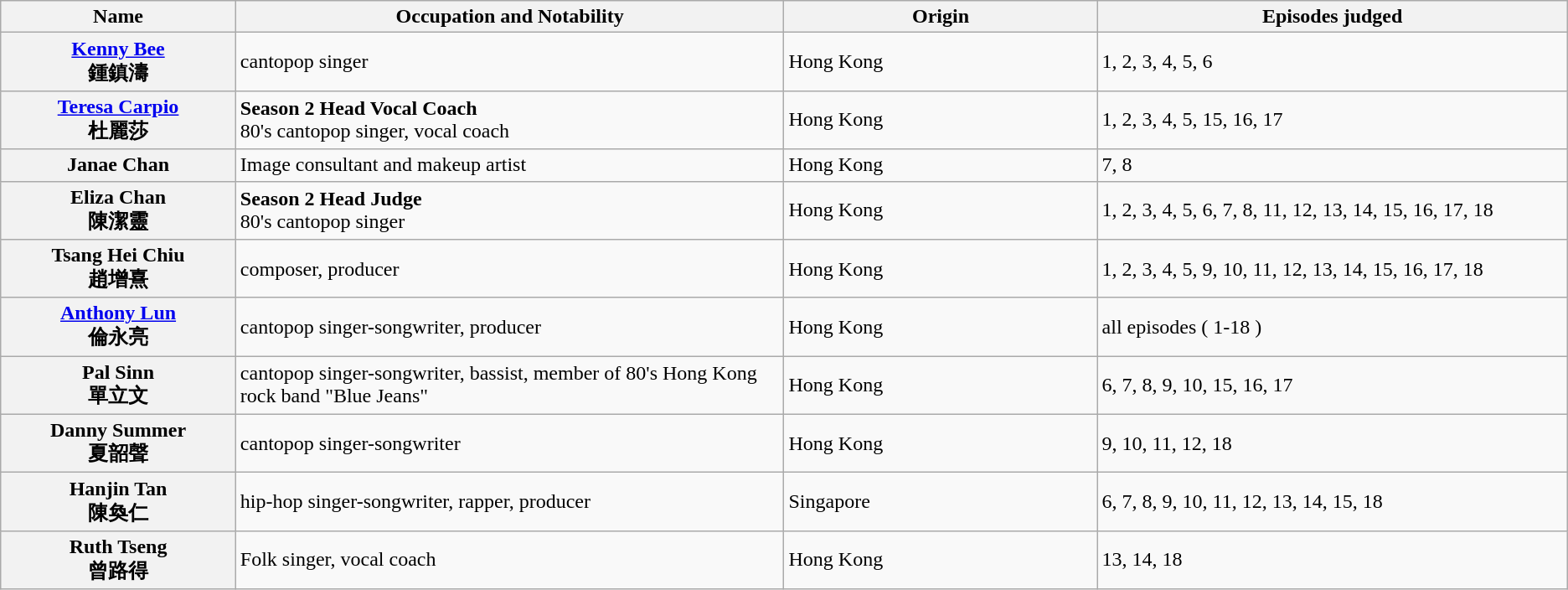<table class="wikitable sortable">
<tr>
<th width="15%">Name</th>
<th width="35%">Occupation and Notability</th>
<th width="20%">Origin</th>
<th width="30%">Episodes judged</th>
</tr>
<tr>
<th><a href='#'>Kenny Bee</a><br>鍾鎮濤</th>
<td>cantopop singer</td>
<td>Hong Kong</td>
<td>1, 2, 3, 4, 5, 6</td>
</tr>
<tr>
<th><a href='#'>Teresa Carpio</a><br>杜麗莎</th>
<td><strong>Season 2 Head Vocal Coach</strong><br>80's cantopop singer, vocal coach</td>
<td>Hong Kong</td>
<td>1, 2, 3, 4, 5, 15, 16, 17</td>
</tr>
<tr>
<th>Janae Chan</th>
<td>Image consultant and makeup artist</td>
<td>Hong Kong</td>
<td>7, 8</td>
</tr>
<tr>
<th>Eliza Chan<br>陳潔靈</th>
<td><strong>Season 2 Head Judge</strong><br>80's cantopop singer</td>
<td>Hong Kong</td>
<td>1, 2, 3, 4, 5, 6, 7, 8, 11, 12, 13, 14, 15, 16, 17, 18</td>
</tr>
<tr>
<th>Tsang Hei Chiu<br>趙增熹</th>
<td>composer, producer</td>
<td>Hong Kong</td>
<td>1, 2, 3, 4, 5, 9, 10, 11, 12, 13, 14, 15, 16, 17, 18</td>
</tr>
<tr>
<th><a href='#'>Anthony Lun</a><br>倫永亮</th>
<td>cantopop singer-songwriter, producer</td>
<td>Hong Kong</td>
<td>all episodes ( 1-18 )</td>
</tr>
<tr>
<th>Pal Sinn<br>單立文</th>
<td>cantopop singer-songwriter, bassist, member of 80's Hong Kong rock band "Blue Jeans"</td>
<td>Hong Kong</td>
<td>6, 7, 8, 9, 10, 15, 16, 17</td>
</tr>
<tr>
<th>Danny Summer<br>夏韶聲</th>
<td>cantopop singer-songwriter</td>
<td>Hong Kong</td>
<td>9, 10, 11, 12, 18</td>
</tr>
<tr>
<th>Hanjin Tan<br>陳奐仁</th>
<td>hip-hop singer-songwriter, rapper, producer</td>
<td>Singapore</td>
<td>6, 7, 8, 9, 10, 11, 12, 13, 14, 15, 18</td>
</tr>
<tr>
<th>Ruth Tseng<br>曾路得</th>
<td>Folk singer, vocal coach</td>
<td>Hong Kong</td>
<td>13, 14, 18</td>
</tr>
</table>
